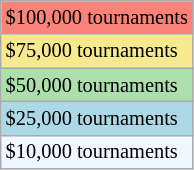<table class="wikitable" style="font-size:85%;">
<tr style="background:#f88379;">
<td>$100,000 tournaments</td>
</tr>
<tr style="background:#f7e98e;">
<td>$75,000 tournaments</td>
</tr>
<tr style="background:#addfad;">
<td>$50,000 tournaments</td>
</tr>
<tr style="background:lightblue;">
<td>$25,000 tournaments</td>
</tr>
<tr style="background:#f0f8ff;">
<td>$10,000 tournaments</td>
</tr>
</table>
